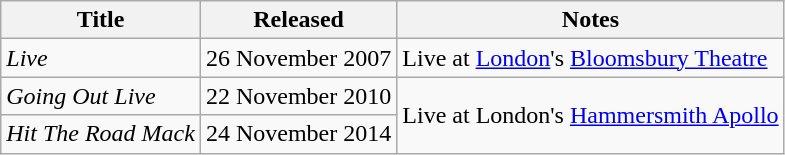<table class="wikitable">
<tr>
<th>Title</th>
<th>Released</th>
<th>Notes</th>
</tr>
<tr>
<td><em>Live</em></td>
<td>26 November 2007</td>
<td>Live at <a href='#'>London</a>'s <a href='#'>Bloomsbury Theatre</a></td>
</tr>
<tr>
<td><em>Going Out Live</em></td>
<td>22 November 2010</td>
<td rowspan="2">Live at London's <a href='#'>Hammersmith Apollo</a></td>
</tr>
<tr>
<td><em>Hit The Road Mack</em></td>
<td>24 November 2014</td>
</tr>
</table>
